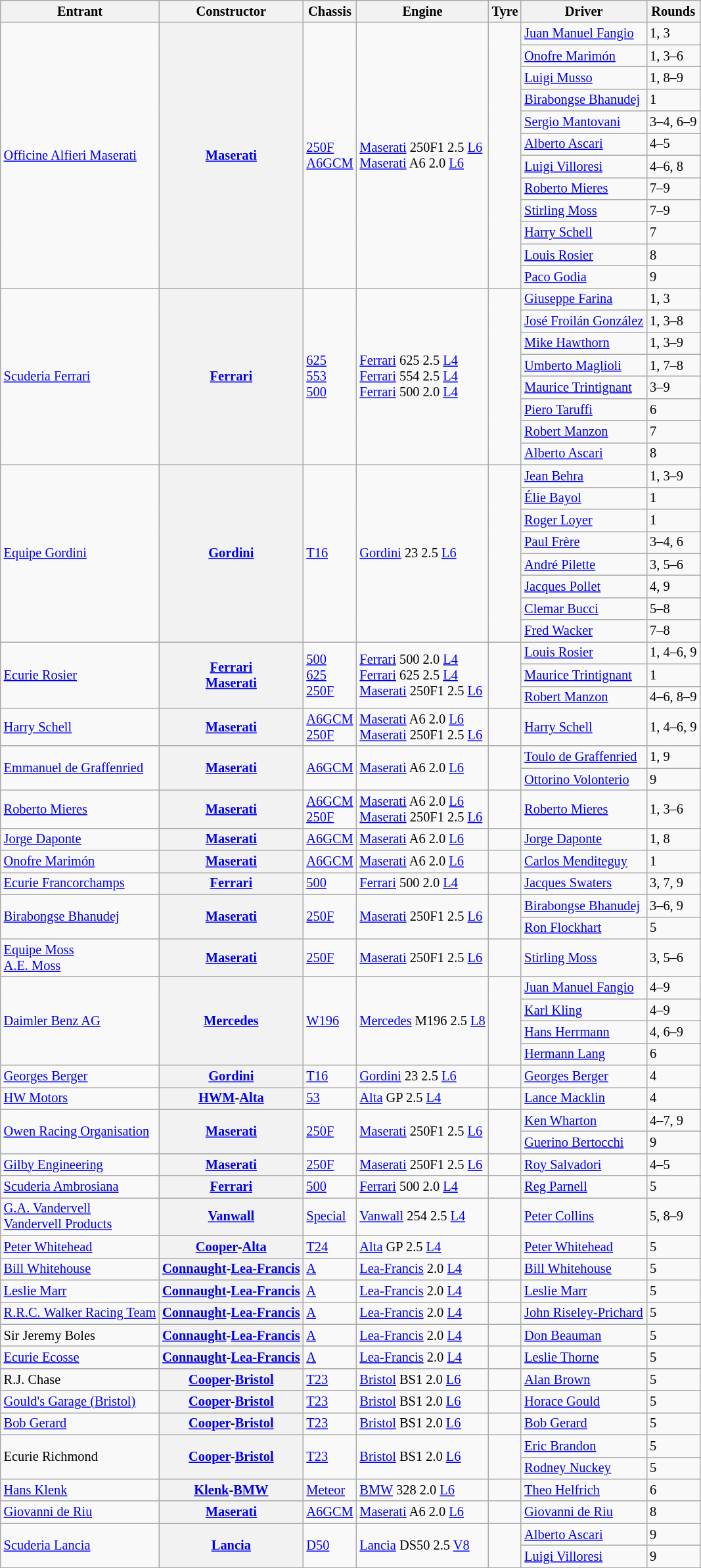<table class="wikitable sortable" style="font-size: 85%">
<tr>
<th>Entrant</th>
<th>Constructor</th>
<th>Chassis</th>
<th>Engine</th>
<th>Tyre</th>
<th>Driver</th>
<th>Rounds</th>
</tr>
<tr>
<td rowspan="12"> <a href='#'>Officine Alfieri Maserati</a></td>
<th rowspan="12"><a href='#'>Maserati</a></th>
<td rowspan="12"><a href='#'>250F</a><br><a href='#'>A6GCM</a></td>
<td rowspan="12"><a href='#'>Maserati</a> 250F1 2.5 <a href='#'>L6</a><br><a href='#'>Maserati</a> A6 2.0 <a href='#'>L6</a></td>
<td rowspan="12"></td>
<td> <a href='#'>Juan Manuel Fangio</a></td>
<td>1, 3</td>
</tr>
<tr>
<td> <a href='#'>Onofre Marimón</a></td>
<td>1, 3–6</td>
</tr>
<tr>
<td> <a href='#'>Luigi Musso</a></td>
<td>1, 8–9</td>
</tr>
<tr>
<td> <a href='#'>Birabongse Bhanudej</a></td>
<td>1</td>
</tr>
<tr>
<td> <a href='#'>Sergio Mantovani</a></td>
<td>3–4, 6–9</td>
</tr>
<tr>
<td> <a href='#'>Alberto Ascari</a></td>
<td>4–5</td>
</tr>
<tr>
<td> <a href='#'>Luigi Villoresi</a></td>
<td>4–6, 8</td>
</tr>
<tr>
<td> <a href='#'>Roberto Mieres</a></td>
<td>7–9</td>
</tr>
<tr>
<td> <a href='#'>Stirling Moss</a></td>
<td>7–9</td>
</tr>
<tr>
<td> <a href='#'>Harry Schell</a></td>
<td>7</td>
</tr>
<tr>
<td> <a href='#'>Louis Rosier</a></td>
<td>8</td>
</tr>
<tr>
<td> <a href='#'>Paco Godia</a></td>
<td>9</td>
</tr>
<tr>
<td rowspan=8> <a href='#'>Scuderia Ferrari</a></td>
<th rowspan=8><a href='#'>Ferrari</a></th>
<td rowspan=8><a href='#'>625</a><br><a href='#'>553</a><br><a href='#'>500</a></td>
<td rowspan=8><a href='#'>Ferrari</a> 625 2.5 <a href='#'>L4</a><br><a href='#'>Ferrari</a> 554 2.5 <a href='#'>L4</a><br><a href='#'>Ferrari</a> 500 2.0 <a href='#'>L4</a></td>
<td rowspan=8></td>
<td> <a href='#'>Giuseppe Farina</a></td>
<td>1, 3</td>
</tr>
<tr>
<td> <a href='#'>José Froilán González</a></td>
<td>1, 3–8</td>
</tr>
<tr>
<td> <a href='#'>Mike Hawthorn</a></td>
<td>1, 3–9</td>
</tr>
<tr>
<td> <a href='#'>Umberto Maglioli</a></td>
<td>1, 7–8</td>
</tr>
<tr>
<td> <a href='#'>Maurice Trintignant</a></td>
<td>3–9</td>
</tr>
<tr>
<td> <a href='#'>Piero Taruffi</a></td>
<td>6</td>
</tr>
<tr>
<td> <a href='#'>Robert Manzon</a></td>
<td>7</td>
</tr>
<tr>
<td> <a href='#'>Alberto Ascari</a></td>
<td>8</td>
</tr>
<tr>
<td rowspan=8> <a href='#'>Equipe Gordini</a></td>
<th rowspan=8><a href='#'>Gordini</a></th>
<td rowspan=8><a href='#'>T16</a></td>
<td rowspan=8><a href='#'>Gordini</a> 23 2.5 <a href='#'>L6</a></td>
<td rowspan=8></td>
<td> <a href='#'>Jean Behra</a></td>
<td>1, 3–9</td>
</tr>
<tr>
<td> <a href='#'>Élie Bayol</a></td>
<td>1</td>
</tr>
<tr>
<td> <a href='#'>Roger Loyer</a></td>
<td>1</td>
</tr>
<tr>
<td> <a href='#'>Paul Frère</a></td>
<td>3–4, 6</td>
</tr>
<tr>
<td> <a href='#'>André Pilette</a></td>
<td>3, 5–6</td>
</tr>
<tr>
<td> <a href='#'>Jacques Pollet</a></td>
<td>4, 9</td>
</tr>
<tr>
<td> <a href='#'>Clemar Bucci</a></td>
<td>5–8</td>
</tr>
<tr>
<td> <a href='#'>Fred Wacker</a></td>
<td>7–8</td>
</tr>
<tr>
<td rowspan=3> <a href='#'>Ecurie Rosier</a></td>
<th rowspan=3><a href='#'>Ferrari</a><br><a href='#'>Maserati</a></th>
<td rowspan=3><a href='#'>500</a><br><a href='#'>625</a><br><a href='#'>250F</a></td>
<td rowspan=3><a href='#'>Ferrari</a> 500 2.0 <a href='#'>L4</a><br><a href='#'>Ferrari</a> 625 2.5 <a href='#'>L4</a><br><a href='#'>Maserati</a> 250F1 2.5 <a href='#'>L6</a></td>
<td rowspan=3><br></td>
<td> <a href='#'>Louis Rosier</a></td>
<td>1, 4–6, 9</td>
</tr>
<tr>
<td> <a href='#'>Maurice Trintignant</a></td>
<td>1</td>
</tr>
<tr>
<td> <a href='#'>Robert Manzon</a></td>
<td>4–6, 8–9</td>
</tr>
<tr>
<td> <a href='#'>Harry Schell</a></td>
<th><a href='#'>Maserati</a></th>
<td><a href='#'>A6GCM</a><br><a href='#'>250F</a></td>
<td><a href='#'>Maserati</a> A6 2.0 <a href='#'>L6</a><br><a href='#'>Maserati</a> 250F1 2.5 <a href='#'>L6</a></td>
<td></td>
<td> <a href='#'>Harry Schell</a></td>
<td>1, 4–6, 9</td>
</tr>
<tr>
<td rowspan=2> <a href='#'>Emmanuel de Graffenried</a></td>
<th rowspan=2><a href='#'>Maserati</a></th>
<td rowspan=2><a href='#'>A6GCM</a></td>
<td rowspan=2><a href='#'>Maserati</a> A6 2.0 <a href='#'>L6</a></td>
<td rowspan=2></td>
<td> <a href='#'>Toulo de Graffenried</a></td>
<td>1, 9</td>
</tr>
<tr>
<td> <a href='#'>Ottorino Volonterio</a></td>
<td>9</td>
</tr>
<tr>
<td> <a href='#'>Roberto Mieres</a></td>
<th><a href='#'>Maserati</a></th>
<td><a href='#'>A6GCM</a><br><a href='#'>250F</a></td>
<td><a href='#'>Maserati</a> A6 2.0 <a href='#'>L6</a><br><a href='#'>Maserati</a> 250F1 2.5 <a href='#'>L6</a></td>
<td></td>
<td> <a href='#'>Roberto Mieres</a></td>
<td>1, 3–6</td>
</tr>
<tr>
<td> <a href='#'>Jorge Daponte</a></td>
<th><a href='#'>Maserati</a></th>
<td><a href='#'>A6GCM</a></td>
<td><a href='#'>Maserati</a> A6 2.0 <a href='#'>L6</a></td>
<td></td>
<td> <a href='#'>Jorge Daponte</a></td>
<td>1, 8</td>
</tr>
<tr>
<td> <a href='#'>Onofre Marimón</a></td>
<th><a href='#'>Maserati</a></th>
<td><a href='#'>A6GCM</a></td>
<td><a href='#'>Maserati</a> A6 2.0 <a href='#'>L6</a></td>
<td></td>
<td> <a href='#'>Carlos Menditeguy</a></td>
<td>1</td>
</tr>
<tr>
<td> <a href='#'>Ecurie Francorchamps</a></td>
<th><a href='#'>Ferrari</a></th>
<td><a href='#'>500</a></td>
<td><a href='#'>Ferrari</a> 500 2.0 <a href='#'>L4</a></td>
<td></td>
<td> <a href='#'>Jacques Swaters</a></td>
<td>3, 7, 9</td>
</tr>
<tr>
<td rowspan=2> <a href='#'>Birabongse Bhanudej</a></td>
<th rowspan=2><a href='#'>Maserati</a></th>
<td rowspan=2><a href='#'>250F</a></td>
<td rowspan=2><a href='#'>Maserati</a> 250F1 2.5 <a href='#'>L6</a></td>
<td rowspan=2></td>
<td> <a href='#'>Birabongse Bhanudej</a></td>
<td>3–6, 9</td>
</tr>
<tr>
<td> <a href='#'>Ron Flockhart</a></td>
<td>5</td>
</tr>
<tr>
<td> <a href='#'>Equipe Moss</a><br> <a href='#'>A.E. Moss</a></td>
<th><a href='#'>Maserati</a></th>
<td><a href='#'>250F</a></td>
<td><a href='#'>Maserati</a> 250F1 2.5 <a href='#'>L6</a></td>
<td></td>
<td> <a href='#'>Stirling Moss</a></td>
<td>3, 5–6</td>
</tr>
<tr>
<td rowspan=4> <a href='#'>Daimler Benz AG</a></td>
<th rowspan=4><a href='#'>Mercedes</a></th>
<td rowspan=4><a href='#'>W196</a></td>
<td rowspan=4><a href='#'>Mercedes</a> M196 2.5 <a href='#'>L8</a></td>
<td rowspan=4></td>
<td> <a href='#'>Juan Manuel Fangio</a></td>
<td>4–9</td>
</tr>
<tr>
<td> <a href='#'>Karl Kling</a></td>
<td>4–9</td>
</tr>
<tr>
<td> <a href='#'>Hans Herrmann</a></td>
<td>4, 6–9</td>
</tr>
<tr>
<td> <a href='#'>Hermann Lang</a></td>
<td>6</td>
</tr>
<tr>
<td> <a href='#'>Georges Berger</a></td>
<th><a href='#'>Gordini</a></th>
<td><a href='#'>T16</a></td>
<td><a href='#'>Gordini</a> 23 2.5 <a href='#'>L6</a></td>
<td></td>
<td> <a href='#'>Georges Berger</a></td>
<td>4</td>
</tr>
<tr>
<td> <a href='#'>HW Motors</a></td>
<th><a href='#'>HWM</a>-<a href='#'>Alta</a></th>
<td><a href='#'>53</a></td>
<td><a href='#'>Alta</a> GP 2.5 <a href='#'>L4</a></td>
<td></td>
<td> <a href='#'>Lance Macklin</a></td>
<td>4</td>
</tr>
<tr>
<td rowspan=2> <a href='#'>Owen Racing Organisation</a></td>
<th rowspan=2><a href='#'>Maserati</a></th>
<td rowspan=2><a href='#'>250F</a></td>
<td rowspan=2><a href='#'>Maserati</a> 250F1 2.5 <a href='#'>L6</a></td>
<td rowspan=2></td>
<td> <a href='#'>Ken Wharton</a></td>
<td>4–7, 9</td>
</tr>
<tr>
<td> <a href='#'>Guerino Bertocchi</a></td>
<td>9</td>
</tr>
<tr>
<td> <a href='#'>Gilby Engineering</a></td>
<th><a href='#'>Maserati</a></th>
<td><a href='#'>250F</a></td>
<td><a href='#'>Maserati</a> 250F1 2.5 <a href='#'>L6</a></td>
<td></td>
<td> <a href='#'>Roy Salvadori</a></td>
<td>4–5</td>
</tr>
<tr>
<td> <a href='#'>Scuderia Ambrosiana</a></td>
<th><a href='#'>Ferrari</a></th>
<td><a href='#'>500</a></td>
<td><a href='#'>Ferrari</a> 500 2.0 <a href='#'>L4</a></td>
<td></td>
<td> <a href='#'>Reg Parnell</a></td>
<td>5</td>
</tr>
<tr>
<td> <a href='#'>G.A. Vandervell</a><br> <a href='#'>Vandervell Products</a></td>
<th><a href='#'>Vanwall</a></th>
<td><a href='#'>Special</a></td>
<td><a href='#'>Vanwall</a> 254 2.5 <a href='#'>L4</a></td>
<td></td>
<td> <a href='#'>Peter Collins</a></td>
<td>5, 8–9</td>
</tr>
<tr>
<td> <a href='#'>Peter Whitehead</a></td>
<th><a href='#'>Cooper</a>-<a href='#'>Alta</a></th>
<td><a href='#'>T24</a></td>
<td><a href='#'>Alta</a> GP 2.5 <a href='#'>L4</a></td>
<td></td>
<td> <a href='#'>Peter Whitehead</a></td>
<td>5</td>
</tr>
<tr>
<td> <a href='#'>Bill Whitehouse</a></td>
<th><a href='#'>Connaught</a>-<a href='#'>Lea-Francis</a></th>
<td><a href='#'>A</a></td>
<td><a href='#'>Lea-Francis</a> 2.0 <a href='#'>L4</a></td>
<td></td>
<td> <a href='#'>Bill Whitehouse</a></td>
<td>5</td>
</tr>
<tr>
<td> <a href='#'>Leslie Marr</a></td>
<th><a href='#'>Connaught</a>-<a href='#'>Lea-Francis</a></th>
<td><a href='#'>A</a></td>
<td><a href='#'>Lea-Francis</a> 2.0 <a href='#'>L4</a></td>
<td></td>
<td> <a href='#'>Leslie Marr</a></td>
<td>5</td>
</tr>
<tr>
<td> <a href='#'>R.R.C. Walker Racing Team</a></td>
<th><a href='#'>Connaught</a>-<a href='#'>Lea-Francis</a></th>
<td><a href='#'>A</a></td>
<td><a href='#'>Lea-Francis</a> 2.0 <a href='#'>L4</a></td>
<td></td>
<td> <a href='#'>John Riseley-Prichard</a></td>
<td>5</td>
</tr>
<tr>
<td> Sir Jeremy Boles</td>
<th><a href='#'>Connaught</a>-<a href='#'>Lea-Francis</a></th>
<td><a href='#'>A</a></td>
<td><a href='#'>Lea-Francis</a> 2.0 <a href='#'>L4</a></td>
<td></td>
<td> <a href='#'>Don Beauman</a></td>
<td>5</td>
</tr>
<tr>
<td> <a href='#'>Ecurie Ecosse</a></td>
<th><a href='#'>Connaught</a>-<a href='#'>Lea-Francis</a></th>
<td><a href='#'>A</a></td>
<td><a href='#'>Lea-Francis</a> 2.0 <a href='#'>L4</a></td>
<td></td>
<td> <a href='#'>Leslie Thorne</a></td>
<td>5</td>
</tr>
<tr>
<td> R.J. Chase</td>
<th><a href='#'>Cooper</a>-<a href='#'>Bristol</a></th>
<td><a href='#'>T23</a></td>
<td><a href='#'>Bristol</a> BS1 2.0 <a href='#'>L6</a></td>
<td></td>
<td> <a href='#'>Alan Brown</a></td>
<td>5</td>
</tr>
<tr>
<td> <a href='#'>Gould's Garage (Bristol)</a></td>
<th><a href='#'>Cooper</a>-<a href='#'>Bristol</a></th>
<td><a href='#'>T23</a></td>
<td><a href='#'>Bristol</a> BS1 2.0 <a href='#'>L6</a></td>
<td></td>
<td> <a href='#'>Horace Gould</a></td>
<td>5</td>
</tr>
<tr>
<td> <a href='#'>Bob Gerard</a></td>
<th><a href='#'>Cooper</a>-<a href='#'>Bristol</a></th>
<td><a href='#'>T23</a></td>
<td><a href='#'>Bristol</a> BS1 2.0 <a href='#'>L6</a></td>
<td></td>
<td> <a href='#'>Bob Gerard</a></td>
<td>5</td>
</tr>
<tr>
<td rowspan=2> Ecurie Richmond</td>
<th rowspan=2><a href='#'>Cooper</a>-<a href='#'>Bristol</a></th>
<td rowspan=2><a href='#'>T23</a></td>
<td rowspan=2><a href='#'>Bristol</a> BS1 2.0 <a href='#'>L6</a></td>
<td rowspan=2></td>
<td> <a href='#'>Eric Brandon</a></td>
<td>5</td>
</tr>
<tr>
<td> <a href='#'>Rodney Nuckey</a></td>
<td>5</td>
</tr>
<tr>
<td> <a href='#'>Hans Klenk</a></td>
<th><a href='#'>Klenk</a>-<a href='#'>BMW</a></th>
<td><a href='#'>Meteor</a></td>
<td><a href='#'>BMW</a> 328 2.0 <a href='#'>L6</a></td>
<td></td>
<td> <a href='#'>Theo Helfrich</a></td>
<td>6</td>
</tr>
<tr>
<td> <a href='#'>Giovanni de Riu</a></td>
<th><a href='#'>Maserati</a></th>
<td><a href='#'>A6GCM</a></td>
<td><a href='#'>Maserati</a> A6 2.0 <a href='#'>L6</a></td>
<td></td>
<td> <a href='#'>Giovanni de Riu</a></td>
<td>8</td>
</tr>
<tr>
<td rowspan=2> <a href='#'>Scuderia Lancia</a></td>
<th rowspan=2><a href='#'>Lancia</a></th>
<td rowspan=2><a href='#'>D50</a></td>
<td rowspan=2><a href='#'>Lancia</a> DS50 2.5 <a href='#'>V8</a></td>
<td rowspan=2></td>
<td> <a href='#'>Alberto Ascari</a></td>
<td>9</td>
</tr>
<tr>
<td> <a href='#'>Luigi Villoresi</a></td>
<td>9</td>
</tr>
<tr>
</tr>
</table>
